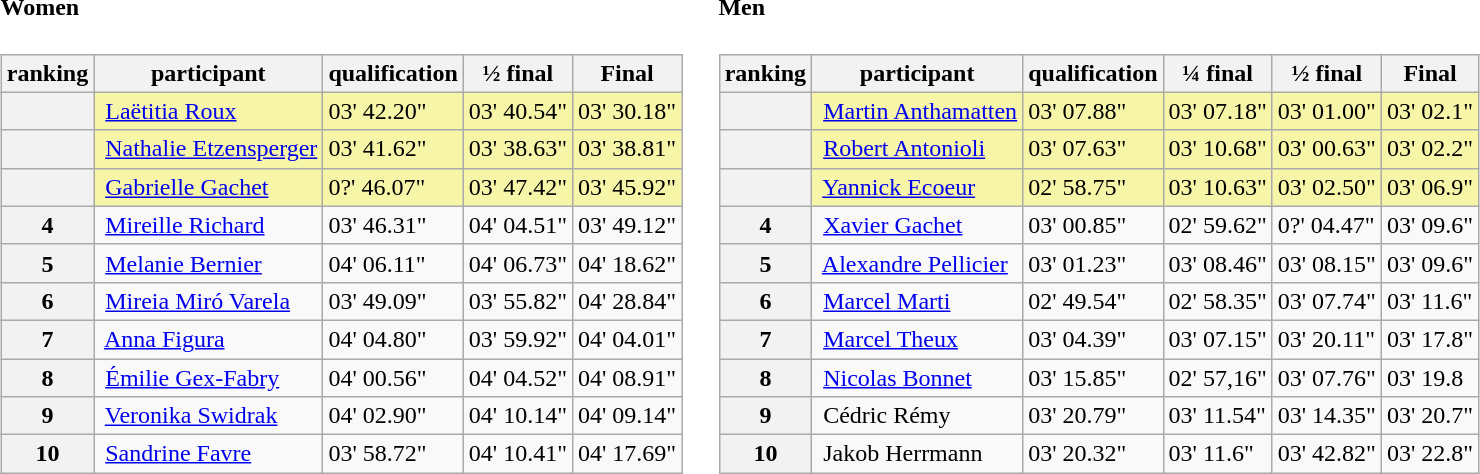<table>
<tr>
<td><br><h4>Women</h4><table class="wikitable">
<tr>
<th>ranking</th>
<th>participant</th>
<th>qualification</th>
<th>½ final</th>
<th>Final</th>
</tr>
<tr>
<th bgcolor="gold"></th>
<td bgcolor="#F7F6A8"> <a href='#'>Laëtitia Roux</a></td>
<td bgcolor="#F7F6A8">03' 42.20"</td>
<td bgcolor="#F7F6A8">03' 40.54"</td>
<td bgcolor="#F7F6A8">03' 30.18"</td>
</tr>
<tr>
<th bgcolor="silver"></th>
<td bgcolor="#F7F6A8"> <a href='#'>Nathalie Etzensperger</a></td>
<td bgcolor="#F7F6A8">03' 41.62"</td>
<td bgcolor="#F7F6A8">03' 38.63"</td>
<td bgcolor="#F7F6A8">03' 38.81"</td>
</tr>
<tr>
<th bgcolor="#cc9966"></th>
<td bgcolor="#F7F6A8"> <a href='#'>Gabrielle Gachet</a></td>
<td bgcolor="#F7F6A8">0?' 46.07"</td>
<td bgcolor="#F7F6A8">03' 47.42"</td>
<td bgcolor="#F7F6A8">03' 45.92"</td>
</tr>
<tr>
<th>4</th>
<td> <a href='#'>Mireille Richard</a></td>
<td>03' 46.31"</td>
<td>04' 04.51"</td>
<td>03' 49.12"</td>
</tr>
<tr>
<th>5</th>
<td> <a href='#'>Melanie Bernier</a></td>
<td>04' 06.11"</td>
<td>04' 06.73"</td>
<td>04' 18.62"</td>
</tr>
<tr>
<th>6</th>
<td> <a href='#'>Mireia Miró Varela</a></td>
<td>03' 49.09"</td>
<td>03' 55.82"</td>
<td>04' 28.84"</td>
</tr>
<tr>
<th>7</th>
<td> <a href='#'>Anna Figura</a></td>
<td>04' 04.80"</td>
<td>03' 59.92"</td>
<td>04' 04.01"</td>
</tr>
<tr>
<th>8</th>
<td> <a href='#'>Émilie Gex-Fabry</a></td>
<td>04' 00.56"</td>
<td>04' 04.52"</td>
<td>04' 08.91"</td>
</tr>
<tr>
<th>9</th>
<td> <a href='#'>Veronika Swidrak</a></td>
<td>04' 02.90"</td>
<td>04' 10.14"</td>
<td>04' 09.14"</td>
</tr>
<tr>
<th>10</th>
<td> <a href='#'>Sandrine Favre</a></td>
<td>03' 58.72"</td>
<td>04' 10.41"</td>
<td>04' 17.69"</td>
</tr>
</table>
</td>
<td></td>
<td><br><h4>Men</h4><table class="wikitable">
<tr>
<th>ranking</th>
<th>participant</th>
<th>qualification</th>
<th>¼ final</th>
<th>½ final</th>
<th>Final</th>
</tr>
<tr>
<th bgcolor="gold"></th>
<td bgcolor="#F7F6A8"> <a href='#'>Martin Anthamatten</a></td>
<td bgcolor="#F7F6A8">03' 07.88"</td>
<td bgcolor="#F7F6A8">03' 07.18"</td>
<td bgcolor="#F7F6A8">03' 01.00"</td>
<td bgcolor="#F7F6A8">03' 02.1"</td>
</tr>
<tr>
<th bgcolor="silver"></th>
<td bgcolor="#F7F6A8"> <a href='#'>Robert Antonioli</a></td>
<td bgcolor="#F7F6A8">03' 07.63"</td>
<td bgcolor="#F7F6A8">03' 10.68"</td>
<td bgcolor="#F7F6A8">03' 00.63"</td>
<td bgcolor="#F7F6A8">03' 02.2"</td>
</tr>
<tr>
<th bgcolor="#cc9966"></th>
<td bgcolor="#F7F6A8"> <a href='#'>Yannick Ecoeur</a></td>
<td bgcolor="#F7F6A8">02' 58.75"</td>
<td bgcolor="#F7F6A8">03' 10.63"</td>
<td bgcolor="#F7F6A8">03' 02.50"</td>
<td bgcolor="#F7F6A8">03' 06.9"</td>
</tr>
<tr>
<th>4</th>
<td> <a href='#'>Xavier  Gachet</a></td>
<td>03' 00.85"</td>
<td>02' 59.62"</td>
<td>0?' 04.47"</td>
<td>03' 09.6"</td>
</tr>
<tr>
<th>5</th>
<td> <a href='#'>Alexandre Pellicier</a></td>
<td>03' 01.23"</td>
<td>03' 08.46"</td>
<td>03' 08.15"</td>
<td>03' 09.6"</td>
</tr>
<tr>
<th>6</th>
<td> <a href='#'>Marcel Marti</a></td>
<td>02' 49.54"</td>
<td>02' 58.35"</td>
<td>03' 07.74"</td>
<td>03' 11.6"</td>
</tr>
<tr>
<th>7</th>
<td> <a href='#'>Marcel Theux</a></td>
<td>03' 04.39"</td>
<td>03' 07.15"</td>
<td>03' 20.11"</td>
<td>03' 17.8"</td>
</tr>
<tr>
<th>8</th>
<td> <a href='#'>Nicolas Bonnet</a></td>
<td>03' 15.85"</td>
<td>02' 57,16"</td>
<td>03' 07.76"</td>
<td>03' 19.8</td>
</tr>
<tr>
<th>9</th>
<td> Cédric Rémy</td>
<td>03' 20.79"</td>
<td>03' 11.54"</td>
<td>03' 14.35"</td>
<td>03' 20.7"</td>
</tr>
<tr>
<th>10</th>
<td> Jakob Herrmann</td>
<td>03' 20.32"</td>
<td>03' 11.6"</td>
<td>03' 42.82"</td>
<td>03' 22.8"</td>
</tr>
</table>
</td>
</tr>
</table>
